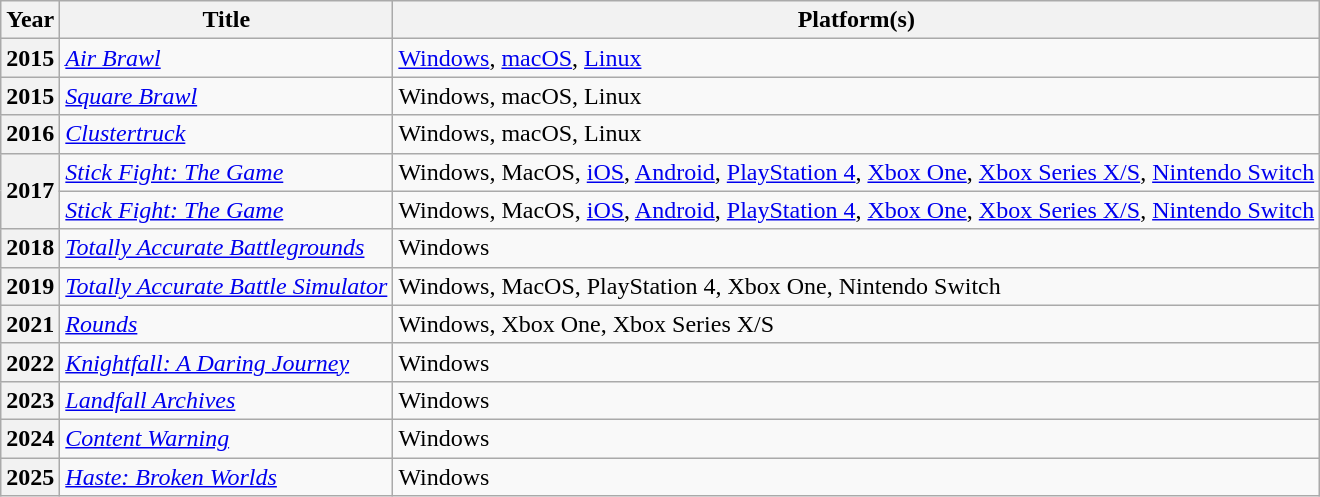<table class="wikitable sortable plainrowheaders">
<tr>
<th scope="col">Year</th>
<th scope="col">Title</th>
<th scope="col">Platform(s)</th>
</tr>
<tr>
<th scope="row">2015</th>
<td><em><a href='#'>Air Brawl</a></em></td>
<td><a href='#'>Windows</a>, <a href='#'>macOS</a>, <a href='#'>Linux</a></td>
</tr>
<tr>
<th scope="row">2015</th>
<td><em><a href='#'>Square Brawl</a></em></td>
<td>Windows, macOS, Linux</td>
</tr>
<tr>
<th scope="row">2016</th>
<td><em><a href='#'>Clustertruck</a></em></td>
<td>Windows, macOS, Linux</td>
</tr>
<tr>
<th scope="row" rowspan="2">2017</th>
<td><em><a href='#'>Stick Fight: The Game</a></em></td>
<td>Windows, MacOS, <a href='#'>iOS</a>, <a href='#'>Android</a>, <a href='#'>PlayStation 4</a>, <a href='#'>Xbox One</a>, <a href='#'>Xbox Series X/S</a>, <a href='#'>Nintendo Switch</a></td>
</tr>
<tr>
<td><em><a href='#'>Stick Fight: The Game</a></em></td>
<td>Windows, MacOS, <a href='#'>iOS</a>, <a href='#'>Android</a>, <a href='#'>PlayStation 4</a>, <a href='#'>Xbox One</a>, <a href='#'>Xbox Series X/S</a>, <a href='#'>Nintendo Switch</a></td>
</tr>
<tr>
<th scope="row">2018</th>
<td><em><a href='#'>Totally Accurate Battlegrounds</a></em></td>
<td>Windows</td>
</tr>
<tr>
<th scope="row">2019</th>
<td><em><a href='#'>Totally Accurate Battle Simulator</a></em></td>
<td>Windows, MacOS, PlayStation 4, Xbox One, Nintendo Switch</td>
</tr>
<tr>
<th scope="row">2021</th>
<td><em><a href='#'>Rounds</a></em></td>
<td>Windows, Xbox One, Xbox Series X/S</td>
</tr>
<tr>
<th scope="row">2022</th>
<td><em><a href='#'>Knightfall: A Daring Journey</a></em></td>
<td>Windows</td>
</tr>
<tr>
<th scope="row">2023</th>
<td><em><a href='#'>Landfall Archives</a></em></td>
<td>Windows</td>
</tr>
<tr>
<th scope="row">2024</th>
<td><em><a href='#'>Content Warning</a></em></td>
<td>Windows</td>
</tr>
<tr>
<th scope="row">2025</th>
<td><em><a href='#'>Haste: Broken Worlds</a></em></td>
<td>Windows</td>
</tr>
</table>
